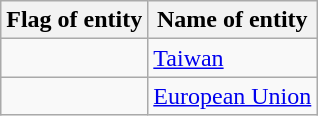<table class="wikitable">
<tr>
<th>Flag of entity</th>
<th>Name of entity</th>
</tr>
<tr>
<td></td>
<td><a href='#'>Taiwan</a></td>
</tr>
<tr>
<td></td>
<td><a href='#'>European Union</a></td>
</tr>
</table>
